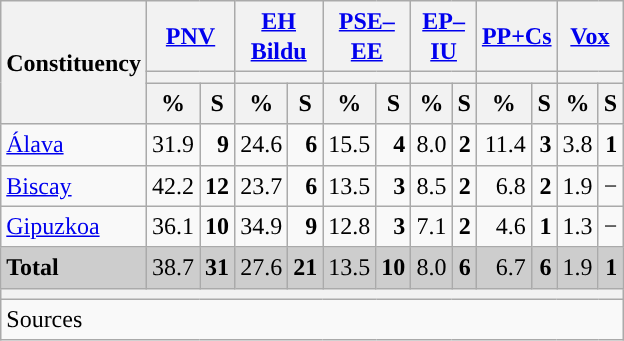<table class="wikitable sortable" style="text-align:right; line-height:20px;">
<tr>
<th rowspan="3">Constituency</th>
<th colspan="2" width="30px" class="unsortable"><a href='#'>PNV</a></th>
<th colspan="2" width="30px" class="unsortable"><a href='#'>EH Bildu</a></th>
<th colspan="2" width="30px" class="unsortable"><a href='#'>PSE–EE</a></th>
<th colspan="2" width="30px" class="unsortable"><a href='#'>EP–IU</a></th>
<th colspan="2" width="30px" class="unsortable"><a href='#'>PP+Cs</a></th>
<th colspan="2" width="30px" class="unsortable"><a href='#'>Vox</a></th>
</tr>
<tr>
<th colspan="2" style="background:"></th>
<th colspan="2" style="background:"></th>
<th colspan="2" style="background:"></th>
<th colspan="2" style="background:"></th>
<th colspan="2" style="background:"></th>
<th colspan="2" style="background:"></th>
</tr>
<tr>
<th data-sort-type="number">%</th>
<th data-sort-type="number">S</th>
<th data-sort-type="number">%</th>
<th data-sort-type="number">S</th>
<th data-sort-type="number">%</th>
<th data-sort-type="number">S</th>
<th data-sort-type="number">%</th>
<th data-sort-type="number">S</th>
<th data-sort-type="number">%</th>
<th data-sort-type="number">S</th>
<th data-sort-type="number">%</th>
<th data-sort-type="number">S</th>
</tr>
<tr>
<td align="left"><a href='#'>Álava</a></td>
<td style="background:">31.9</td>
<td><strong>9</strong></td>
<td>24.6</td>
<td><strong>6</strong></td>
<td>15.5</td>
<td><strong>4</strong></td>
<td>8.0</td>
<td><strong>2</strong></td>
<td>11.4</td>
<td><strong>3</strong></td>
<td>3.8</td>
<td><strong>1</strong></td>
</tr>
<tr>
<td align="left"><a href='#'>Biscay</a></td>
<td style="background:">42.2</td>
<td><strong>12</strong></td>
<td>23.7</td>
<td><strong>6</strong></td>
<td>13.5</td>
<td><strong>3</strong></td>
<td>8.5</td>
<td><strong>2</strong></td>
<td>6.8</td>
<td><strong>2</strong></td>
<td>1.9</td>
<td>−</td>
</tr>
<tr>
<td align="left"><a href='#'>Gipuzkoa</a></td>
<td style="background:">36.1</td>
<td><strong>10</strong></td>
<td>34.9</td>
<td><strong>9</strong></td>
<td>12.8</td>
<td><strong>3</strong></td>
<td>7.1</td>
<td><strong>2</strong></td>
<td>4.6</td>
<td><strong>1</strong></td>
<td>1.3</td>
<td>−</td>
</tr>
<tr style="background:#CDCDCD;">
<td align="left"><strong>Total</strong></td>
<td style="background:">38.7</td>
<td><strong>31</strong></td>
<td>27.6</td>
<td><strong>21</strong></td>
<td>13.5</td>
<td><strong>10</strong></td>
<td>8.0</td>
<td><strong>6</strong></td>
<td>6.7</td>
<td><strong>6</strong></td>
<td>1.9</td>
<td><strong>1</strong></td>
</tr>
<tr>
<th colspan="13"></th>
</tr>
<tr>
<th style="text-align:left; font-weight:normal; background:#F9F9F9" colspan="13">Sources</th>
</tr>
</table>
